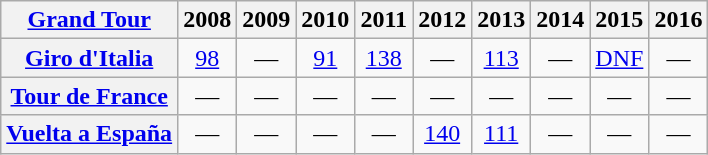<table class="wikitable plainrowheaders">
<tr>
<th scope="col"><a href='#'>Grand Tour</a></th>
<th scope="col">2008</th>
<th scope="col">2009</th>
<th scope="col">2010</th>
<th scope="col">2011</th>
<th scope="col">2012</th>
<th scope="col">2013</th>
<th scope="col">2014</th>
<th scope="col">2015</th>
<th scope="col">2016</th>
</tr>
<tr style="text-align:center;">
<th scope="row"> <a href='#'>Giro d'Italia</a></th>
<td align="center"><a href='#'>98</a></td>
<td>—</td>
<td align="center"><a href='#'>91</a></td>
<td align="center"><a href='#'>138</a></td>
<td>—</td>
<td align="center"><a href='#'>113</a></td>
<td>—</td>
<td align="center"><a href='#'>DNF</a></td>
<td>—</td>
</tr>
<tr style="text-align:center;">
<th scope="row"> <a href='#'>Tour de France</a></th>
<td>—</td>
<td>—</td>
<td>—</td>
<td>—</td>
<td>—</td>
<td>—</td>
<td>—</td>
<td>—</td>
<td>—</td>
</tr>
<tr style="text-align:center;">
<th scope="row"> <a href='#'>Vuelta a España</a></th>
<td>—</td>
<td>—</td>
<td>—</td>
<td>—</td>
<td align="center"><a href='#'>140</a></td>
<td align="center"><a href='#'>111</a></td>
<td>—</td>
<td>—</td>
<td>—</td>
</tr>
</table>
